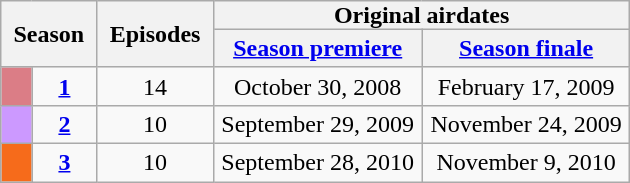<table class="wikitable" style="text-align:center">
<tr>
<th style="padding: 0px 8px" colspan="2" rowspan="2">Season</th>
<th style="padding: 0px 8px" rowspan="2">Episodes</th>
<th style="padding: 0px 80px" colspan="2">Original airdates</th>
</tr>
<tr>
<th><a href='#'>Season premiere</a></th>
<th><a href='#'>Season finale</a></th>
</tr>
<tr>
<td bgcolor="db7d86" height="10px"></td>
<td><strong><a href='#'>1</a></strong></td>
<td>14</td>
<td>October 30, 2008</td>
<td>February 17, 2009</td>
</tr>
<tr>
<td bgcolor="cc99ff" height="10px"></td>
<td><strong><a href='#'>2</a></strong></td>
<td>10</td>
<td>September 29, 2009</td>
<td>November 24, 2009</td>
</tr>
<tr>
<td bgcolor="F66B1B" height="10px"></td>
<td><strong><a href='#'>3</a></strong></td>
<td>10</td>
<td>September 28, 2010</td>
<td>November 9, 2010</td>
</tr>
</table>
